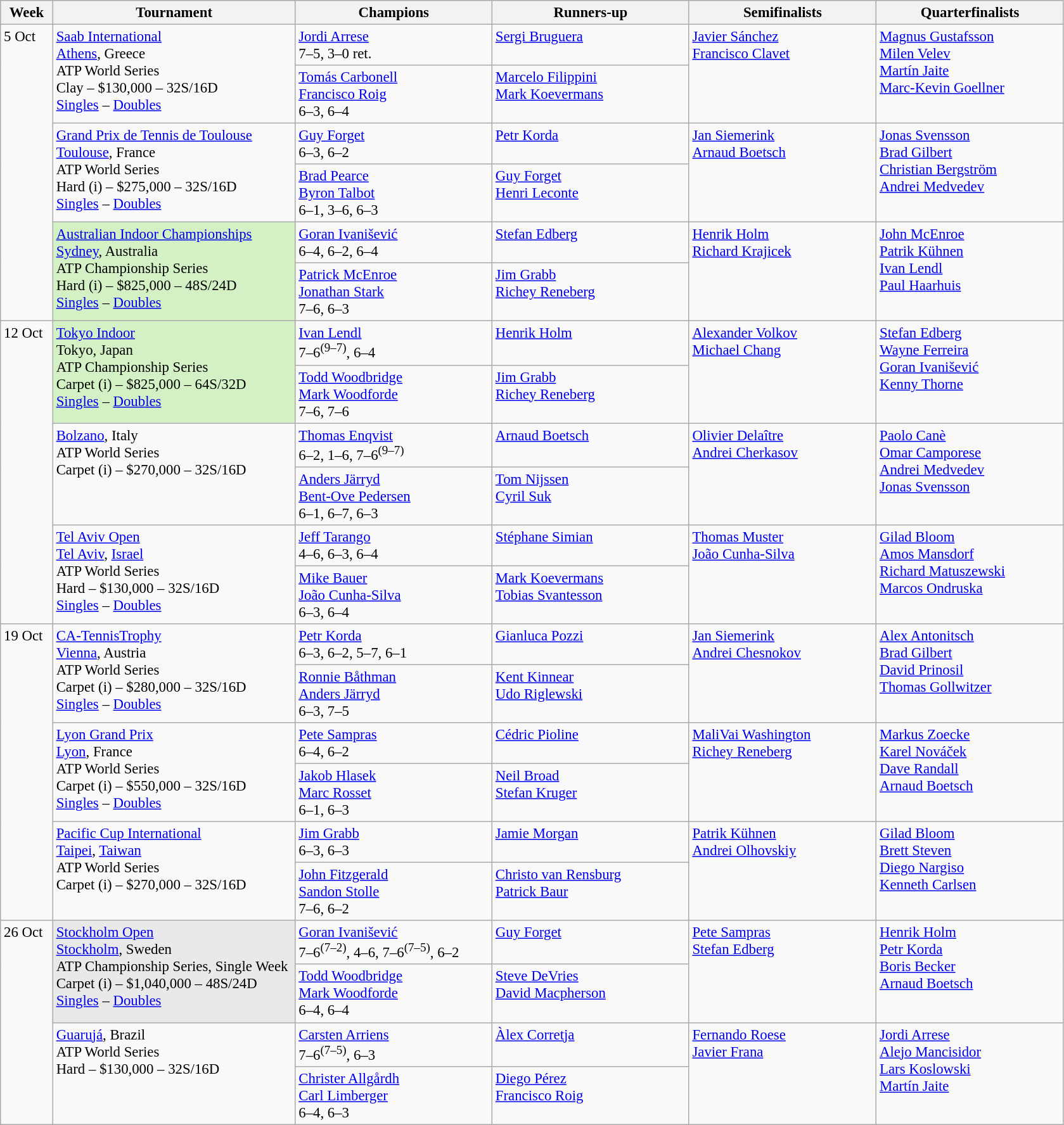<table class=wikitable style=font-size:95%>
<tr>
<th style="width:48px;">Week</th>
<th style="width:248px;">Tournament</th>
<th style="width:200px;">Champions</th>
<th style="width:200px;">Runners-up</th>
<th style="width:190px;">Semifinalists</th>
<th style="width:190px;">Quarterfinalists</th>
</tr>
<tr valign=top>
<td rowspan=6>5 Oct</td>
<td rowspan=2><a href='#'>Saab International</a> <br> <a href='#'>Athens</a>, Greece<br>ATP World Series <br> Clay – $130,000 – 32S/16D <br> <a href='#'>Singles</a> – <a href='#'>Doubles</a></td>
<td> <a href='#'>Jordi Arrese</a><br> 7–5, 3–0 ret.</td>
<td> <a href='#'>Sergi Bruguera</a></td>
<td rowspan=2> <a href='#'>Javier Sánchez</a><br> <a href='#'>Francisco Clavet</a></td>
<td rowspan=2> <a href='#'>Magnus Gustafsson</a><br> <a href='#'>Milen Velev</a><br> <a href='#'>Martín Jaite</a><br> <a href='#'>Marc-Kevin Goellner</a></td>
</tr>
<tr valign=top>
<td> <a href='#'>Tomás Carbonell</a> <br>  <a href='#'>Francisco Roig</a><br> 6–3, 6–4</td>
<td> <a href='#'>Marcelo Filippini</a> <br>  <a href='#'>Mark Koevermans</a></td>
</tr>
<tr valign=top>
<td rowspan=2><a href='#'>Grand Prix de Tennis de Toulouse</a> <br> <a href='#'>Toulouse</a>, France<br>ATP World Series <br> Hard (i) – $275,000 – 32S/16D <br> <a href='#'>Singles</a> – <a href='#'>Doubles</a></td>
<td> <a href='#'>Guy Forget</a><br> 6–3, 6–2</td>
<td> <a href='#'>Petr Korda</a></td>
<td rowspan=2> <a href='#'>Jan Siemerink</a><br> <a href='#'>Arnaud Boetsch</a></td>
<td rowspan=2> <a href='#'>Jonas Svensson</a><br> <a href='#'>Brad Gilbert</a><br> <a href='#'>Christian Bergström</a><br> <a href='#'>Andrei Medvedev</a></td>
</tr>
<tr valign=top>
<td> <a href='#'>Brad Pearce</a> <br>  <a href='#'>Byron Talbot</a><br> 6–1, 3–6, 6–3</td>
<td> <a href='#'>Guy Forget</a> <br>  <a href='#'>Henri Leconte</a></td>
</tr>
<tr valign=top>
<td bgcolor=#D4F1C5 rowspan=2><a href='#'>Australian Indoor Championships</a> <br>  <a href='#'>Sydney</a>, Australia<br>ATP Championship Series <br> Hard (i) – $825,000 – 48S/24D <br> <a href='#'>Singles</a> – <a href='#'>Doubles</a></td>
<td> <a href='#'>Goran Ivanišević</a><br> 6–4, 6–2, 6–4</td>
<td> <a href='#'>Stefan Edberg</a></td>
<td rowspan=2> <a href='#'>Henrik Holm</a><br> <a href='#'>Richard Krajicek</a></td>
<td rowspan=2> <a href='#'>John McEnroe</a><br> <a href='#'>Patrik Kühnen</a><br> <a href='#'>Ivan Lendl</a><br> <a href='#'>Paul Haarhuis</a></td>
</tr>
<tr valign=top>
<td> <a href='#'>Patrick McEnroe</a> <br>  <a href='#'>Jonathan Stark</a><br> 7–6, 6–3</td>
<td> <a href='#'>Jim Grabb</a> <br>  <a href='#'>Richey Reneberg</a></td>
</tr>
<tr valign=top>
<td rowspan=6>12 Oct</td>
<td bgcolor=#D4F1C5 rowspan=2><a href='#'>Tokyo Indoor</a> <br> Tokyo, Japan<br>ATP Championship Series <br> Carpet (i) – $825,000 – 64S/32D <br> <a href='#'>Singles</a> – <a href='#'>Doubles</a></td>
<td> <a href='#'>Ivan Lendl</a><br> 7–6<sup>(9–7)</sup>, 6–4</td>
<td> <a href='#'>Henrik Holm</a></td>
<td rowspan=2> <a href='#'>Alexander Volkov</a><br> <a href='#'>Michael Chang</a></td>
<td rowspan=2> <a href='#'>Stefan Edberg</a><br> <a href='#'>Wayne Ferreira</a><br> <a href='#'>Goran Ivanišević</a><br> <a href='#'>Kenny Thorne</a></td>
</tr>
<tr valign=top>
<td> <a href='#'>Todd Woodbridge</a> <br>  <a href='#'>Mark Woodforde</a><br> 7–6, 7–6</td>
<td> <a href='#'>Jim Grabb</a> <br>  <a href='#'>Richey Reneberg</a></td>
</tr>
<tr valign=top>
<td rowspan=2><a href='#'>Bolzano</a>, Italy<br>ATP World Series <br> Carpet (i) – $270,000 – 32S/16D</td>
<td> <a href='#'>Thomas Enqvist</a><br> 6–2, 1–6, 7–6<sup>(9–7)</sup></td>
<td> <a href='#'>Arnaud Boetsch</a></td>
<td rowspan=2> <a href='#'>Olivier Delaître</a><br> <a href='#'>Andrei Cherkasov</a></td>
<td rowspan=2> <a href='#'>Paolo Canè</a><br> <a href='#'>Omar Camporese</a><br> <a href='#'>Andrei Medvedev</a><br> <a href='#'>Jonas Svensson</a></td>
</tr>
<tr valign=top>
<td> <a href='#'>Anders Järryd</a> <br>  <a href='#'>Bent-Ove Pedersen</a><br> 6–1, 6–7, 6–3</td>
<td> <a href='#'>Tom Nijssen</a> <br>  <a href='#'>Cyril Suk</a></td>
</tr>
<tr valign=top>
<td rowspan=2><a href='#'>Tel Aviv Open</a> <br> <a href='#'>Tel Aviv</a>, <a href='#'>Israel</a><br>ATP World Series <br> Hard – $130,000 – 32S/16D <br> <a href='#'>Singles</a> – <a href='#'>Doubles</a></td>
<td> <a href='#'>Jeff Tarango</a><br> 4–6, 6–3, 6–4</td>
<td> <a href='#'>Stéphane Simian</a></td>
<td rowspan=2> <a href='#'>Thomas Muster</a><br> <a href='#'>João Cunha-Silva</a></td>
<td rowspan=2> <a href='#'>Gilad Bloom</a><br> <a href='#'>Amos Mansdorf</a><br> <a href='#'>Richard Matuszewski</a><br> <a href='#'>Marcos Ondruska</a></td>
</tr>
<tr valign=top>
<td> <a href='#'>Mike Bauer</a> <br>  <a href='#'>João Cunha-Silva</a><br> 6–3, 6–4</td>
<td> <a href='#'>Mark Koevermans</a> <br>  <a href='#'>Tobias Svantesson</a></td>
</tr>
<tr valign=top>
<td rowspan=6>19 Oct</td>
<td rowspan=2><a href='#'>CA-TennisTrophy</a> <br> <a href='#'>Vienna</a>, Austria<br>ATP World Series <br> Carpet (i) – $280,000 – 32S/16D <br> <a href='#'>Singles</a> – <a href='#'>Doubles</a></td>
<td> <a href='#'>Petr Korda</a><br> 6–3, 6–2, 5–7, 6–1</td>
<td> <a href='#'>Gianluca Pozzi</a></td>
<td rowspan=2> <a href='#'>Jan Siemerink</a><br> <a href='#'>Andrei Chesnokov</a></td>
<td rowspan=2> <a href='#'>Alex Antonitsch</a><br> <a href='#'>Brad Gilbert</a><br> <a href='#'>David Prinosil</a><br> <a href='#'>Thomas Gollwitzer</a></td>
</tr>
<tr valign=top>
<td> <a href='#'>Ronnie Båthman</a> <br>  <a href='#'>Anders Järryd</a><br> 6–3, 7–5</td>
<td> <a href='#'>Kent Kinnear</a> <br>  <a href='#'>Udo Riglewski</a></td>
</tr>
<tr valign=top>
<td rowspan=2><a href='#'>Lyon Grand Prix</a> <br> <a href='#'>Lyon</a>, France<br>ATP World Series <br> Carpet (i) – $550,000 – 32S/16D <br> <a href='#'>Singles</a> – <a href='#'>Doubles</a></td>
<td> <a href='#'>Pete Sampras</a><br> 6–4, 6–2</td>
<td> <a href='#'>Cédric Pioline</a></td>
<td rowspan=2> <a href='#'>MaliVai Washington</a><br> <a href='#'>Richey Reneberg</a></td>
<td rowspan=2> <a href='#'>Markus Zoecke</a><br> <a href='#'>Karel Nováček</a><br> <a href='#'>Dave Randall</a><br> <a href='#'>Arnaud Boetsch</a></td>
</tr>
<tr valign=top>
<td> <a href='#'>Jakob Hlasek</a> <br>  <a href='#'>Marc Rosset</a><br> 6–1, 6–3</td>
<td> <a href='#'>Neil Broad</a> <br>  <a href='#'>Stefan Kruger</a></td>
</tr>
<tr valign=top>
<td rowspan=2><a href='#'>Pacific Cup International</a> <br> <a href='#'>Taipei</a>, <a href='#'>Taiwan</a><br>ATP World Series <br> Carpet (i) – $270,000 – 32S/16D</td>
<td> <a href='#'>Jim Grabb</a><br> 6–3, 6–3</td>
<td> <a href='#'>Jamie Morgan</a></td>
<td rowspan=2> <a href='#'>Patrik Kühnen</a><br> <a href='#'>Andrei Olhovskiy</a></td>
<td rowspan=2> <a href='#'>Gilad Bloom</a><br> <a href='#'>Brett Steven</a><br> <a href='#'>Diego Nargiso</a><br> <a href='#'>Kenneth Carlsen</a></td>
</tr>
<tr valign=top>
<td> <a href='#'>John Fitzgerald</a> <br>  <a href='#'>Sandon Stolle</a><br> 7–6, 6–2</td>
<td> <a href='#'>Christo van Rensburg</a> <br>  <a href='#'>Patrick Baur</a></td>
</tr>
<tr valign=top>
<td rowspan=4>26 Oct</td>
<td bgcolor=#E9E9E9 rowspan=2><a href='#'>Stockholm Open</a> <br> <a href='#'>Stockholm</a>, Sweden<br>ATP Championship Series, Single Week <br> Carpet (i) – $1,040,000 – 48S/24D <br> <a href='#'>Singles</a> – <a href='#'>Doubles</a></td>
<td> <a href='#'>Goran Ivanišević</a><br> 7–6<sup>(7–2)</sup>, 4–6, 7–6<sup>(7–5)</sup>, 6–2</td>
<td> <a href='#'>Guy Forget</a></td>
<td rowspan=2> <a href='#'>Pete Sampras</a><br> <a href='#'>Stefan Edberg</a></td>
<td rowspan=2> <a href='#'>Henrik Holm</a><br> <a href='#'>Petr Korda</a><br> <a href='#'>Boris Becker</a><br> <a href='#'>Arnaud Boetsch</a></td>
</tr>
<tr valign=top>
<td> <a href='#'>Todd Woodbridge</a> <br>  <a href='#'>Mark Woodforde</a><br> 6–4, 6–4</td>
<td> <a href='#'>Steve DeVries</a> <br>  <a href='#'>David Macpherson</a></td>
</tr>
<tr valign=top>
<td rowspan=2><a href='#'>Guarujá</a>, Brazil<br>ATP World Series <br> Hard – $130,000 – 32S/16D</td>
<td> <a href='#'>Carsten Arriens</a><br> 7–6<sup>(7–5)</sup>, 6–3</td>
<td> <a href='#'>Àlex Corretja</a></td>
<td rowspan=2> <a href='#'>Fernando Roese</a><br> <a href='#'>Javier Frana</a></td>
<td rowspan=2> <a href='#'>Jordi Arrese</a><br> <a href='#'>Alejo Mancisidor</a><br> <a href='#'>Lars Koslowski</a><br> <a href='#'>Martín Jaite</a></td>
</tr>
<tr valign=top>
<td> <a href='#'>Christer Allgårdh</a> <br>  <a href='#'>Carl Limberger</a><br> 6–4, 6–3</td>
<td> <a href='#'>Diego Pérez</a> <br>  <a href='#'>Francisco Roig</a></td>
</tr>
</table>
